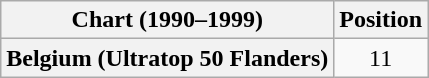<table class="wikitable plainrowheaders" style="text-align:center">
<tr>
<th>Chart (1990–1999)</th>
<th>Position</th>
</tr>
<tr>
<th scope="row">Belgium (Ultratop 50 Flanders)</th>
<td>11</td>
</tr>
</table>
